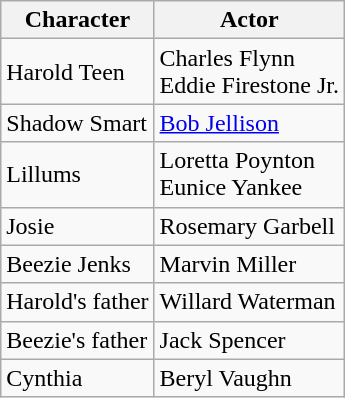<table class="wikitable">
<tr>
<th>Character</th>
<th>Actor</th>
</tr>
<tr>
<td>Harold Teen</td>
<td>Charles Flynn<br>Eddie Firestone Jr.</td>
</tr>
<tr>
<td>Shadow Smart</td>
<td><a href='#'>Bob Jellison</a></td>
</tr>
<tr>
<td>Lillums</td>
<td>Loretta Poynton<br>Eunice Yankee</td>
</tr>
<tr>
<td>Josie</td>
<td>Rosemary Garbell</td>
</tr>
<tr>
<td>Beezie Jenks</td>
<td>Marvin Miller</td>
</tr>
<tr>
<td>Harold's father</td>
<td>Willard Waterman</td>
</tr>
<tr>
<td>Beezie's father</td>
<td>Jack Spencer</td>
</tr>
<tr>
<td>Cynthia</td>
<td>Beryl Vaughn</td>
</tr>
</table>
